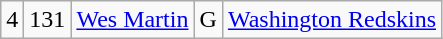<table class="wikitable" style="text-align:center">
<tr>
<td>4</td>
<td>131</td>
<td><a href='#'>Wes Martin</a></td>
<td>G</td>
<td><a href='#'>Washington Redskins</a></td>
</tr>
</table>
